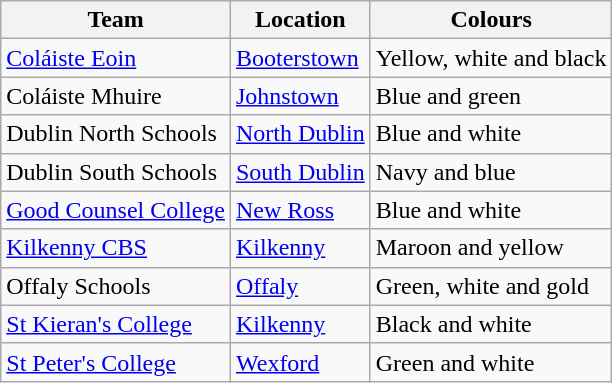<table class="wikitable sortable">
<tr>
<th>Team</th>
<th>Location</th>
<th>Colours</th>
</tr>
<tr>
<td><a href='#'>Coláiste Eoin</a></td>
<td><a href='#'>Booterstown</a></td>
<td>Yellow, white and black</td>
</tr>
<tr>
<td>Coláiste Mhuire</td>
<td><a href='#'>Johnstown</a></td>
<td>Blue and green</td>
</tr>
<tr>
<td>Dublin North Schools</td>
<td><a href='#'>North Dublin</a></td>
<td>Blue and white</td>
</tr>
<tr>
<td>Dublin South Schools</td>
<td><a href='#'>South Dublin</a></td>
<td>Navy and blue</td>
</tr>
<tr>
<td><a href='#'>Good Counsel College</a></td>
<td><a href='#'>New Ross</a></td>
<td>Blue and white</td>
</tr>
<tr>
<td><a href='#'>Kilkenny CBS</a></td>
<td><a href='#'>Kilkenny</a></td>
<td>Maroon and yellow</td>
</tr>
<tr>
<td>Offaly Schools</td>
<td><a href='#'>Offaly</a></td>
<td>Green, white and gold</td>
</tr>
<tr>
<td><a href='#'>St Kieran's College</a></td>
<td><a href='#'>Kilkenny</a></td>
<td>Black and white</td>
</tr>
<tr>
<td><a href='#'>St Peter's College</a></td>
<td><a href='#'>Wexford</a></td>
<td>Green and white</td>
</tr>
</table>
